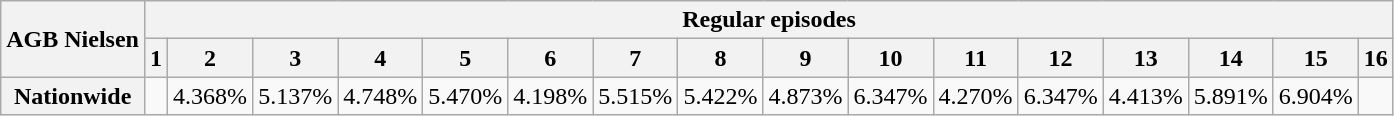<table class="wikitable collapsible collapsed" style="text-align:center;">
<tr>
<th rowspan=2>AGB Nielsen</th>
<th colspan=16>Regular episodes</th>
</tr>
<tr>
<th>1</th>
<th>2</th>
<th>3</th>
<th>4</th>
<th>5</th>
<th>6</th>
<th>7</th>
<th>8</th>
<th>9</th>
<th>10</th>
<th>11</th>
<th>12</th>
<th>13</th>
<th>14</th>
<th>15</th>
<th>16</th>
</tr>
<tr>
<th>Nationwide</th>
<td></td>
<td>4.368%</td>
<td>5.137%</td>
<td>4.748%</td>
<td>5.470%</td>
<td>4.198%</td>
<td>5.515%</td>
<td>5.422%</td>
<td>4.873%</td>
<td>6.347%</td>
<td>4.270%</td>
<td>6.347%</td>
<td>4.413%</td>
<td>5.891%</td>
<td>6.904%</td>
<td></td>
</tr>
</table>
